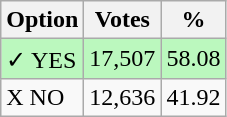<table class="wikitable">
<tr>
<th>Option</th>
<th>Votes</th>
<th>%</th>
</tr>
<tr>
<td style=background:#bbf8be>✓ YES</td>
<td style=background:#bbf8be>17,507</td>
<td style=background:#bbf8be>58.08</td>
</tr>
<tr>
<td>X NO</td>
<td>12,636</td>
<td>41.92</td>
</tr>
</table>
